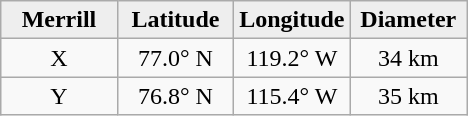<table class="wikitable">
<tr>
<th width="25%" style="background:#eeeeee;">Merrill</th>
<th width="25%" style="background:#eeeeee;">Latitude</th>
<th width="25%" style="background:#eeeeee;">Longitude</th>
<th width="25%" style="background:#eeeeee;">Diameter</th>
</tr>
<tr>
<td align="center">X</td>
<td align="center">77.0° N</td>
<td align="center">119.2° W</td>
<td align="center">34 km</td>
</tr>
<tr>
<td align="center">Y</td>
<td align="center">76.8° N</td>
<td align="center">115.4° W</td>
<td align="center">35 km</td>
</tr>
</table>
